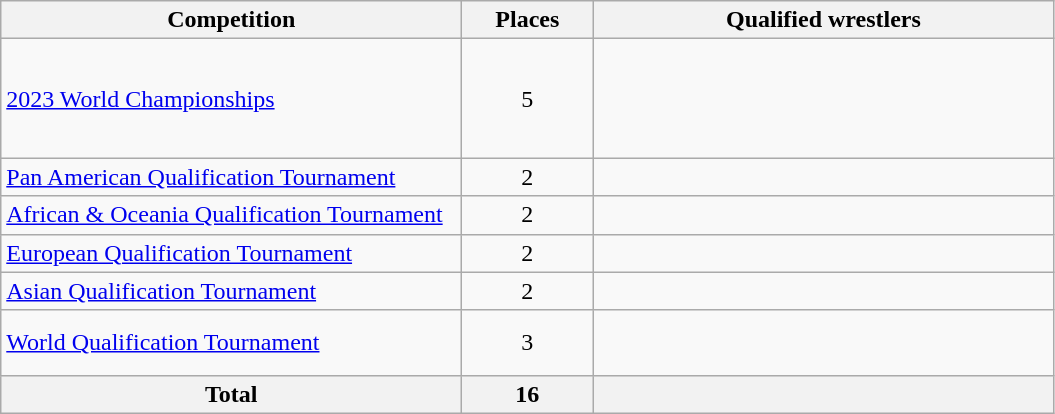<table class = "wikitable">
<tr>
<th width=300>Competition</th>
<th width=80>Places</th>
<th width=300>Qualified wrestlers</th>
</tr>
<tr>
<td><a href='#'>2023 World Championships</a></td>
<td align="center">5</td>
<td><br><br><br><br></td>
</tr>
<tr>
<td><a href='#'>Pan American Qualification Tournament</a></td>
<td align="center">2</td>
<td><br></td>
</tr>
<tr>
<td><a href='#'>African & Oceania Qualification Tournament</a></td>
<td align="center">2</td>
<td><br></td>
</tr>
<tr>
<td><a href='#'>European Qualification Tournament</a></td>
<td align="center">2</td>
<td><br></td>
</tr>
<tr>
<td><a href='#'>Asian Qualification Tournament</a></td>
<td align="center">2</td>
<td><br></td>
</tr>
<tr>
<td><a href='#'>World Qualification Tournament</a></td>
<td align="center">3</td>
<td><br><br></td>
</tr>
<tr>
<th>Total</th>
<th>16</th>
<th></th>
</tr>
</table>
